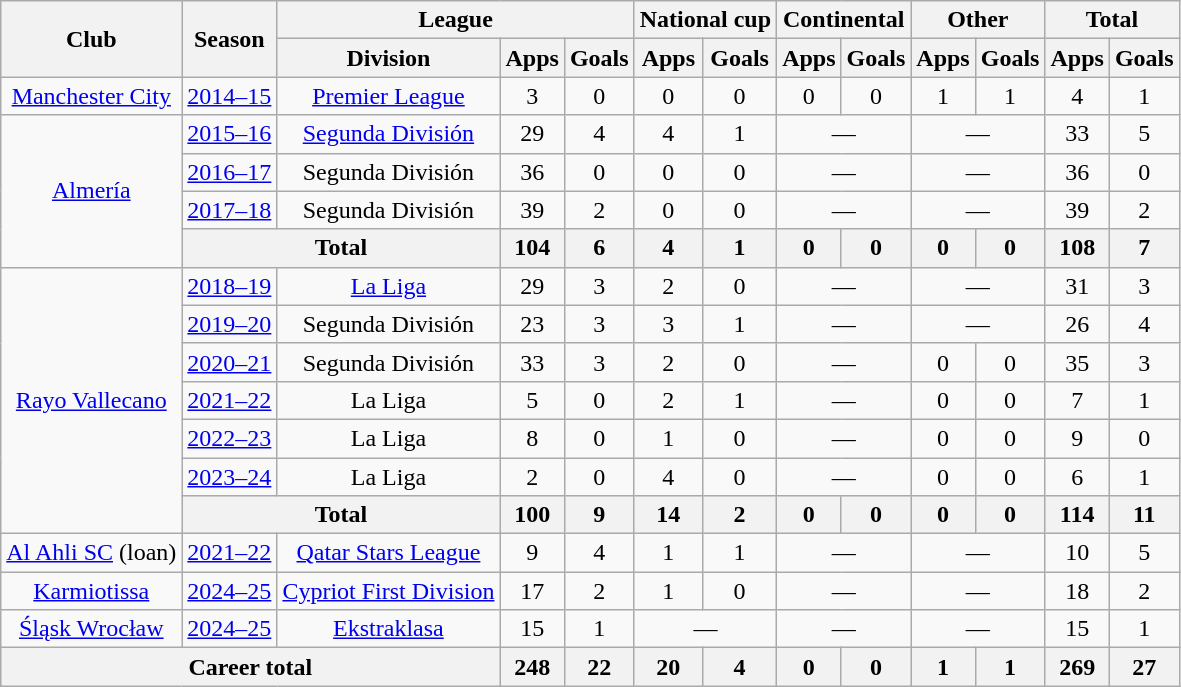<table class="wikitable" style="text-align:center">
<tr>
<th rowspan="2">Club</th>
<th rowspan="2">Season</th>
<th colspan="3">League</th>
<th colspan="2">National cup</th>
<th colspan="2">Continental</th>
<th colspan="2">Other</th>
<th colspan="2">Total</th>
</tr>
<tr>
<th>Division</th>
<th>Apps</th>
<th>Goals</th>
<th>Apps</th>
<th>Goals</th>
<th>Apps</th>
<th>Goals</th>
<th>Apps</th>
<th>Goals</th>
<th>Apps</th>
<th>Goals</th>
</tr>
<tr>
<td><a href='#'>Manchester City</a></td>
<td><a href='#'>2014–15</a></td>
<td><a href='#'>Premier League</a></td>
<td>3</td>
<td>0</td>
<td>0</td>
<td>0</td>
<td>0</td>
<td>0</td>
<td>1</td>
<td>1</td>
<td>4</td>
<td>1</td>
</tr>
<tr>
<td rowspan="4"><a href='#'>Almería</a></td>
<td><a href='#'>2015–16</a></td>
<td><a href='#'>Segunda División</a></td>
<td>29</td>
<td>4</td>
<td>4</td>
<td>1</td>
<td colspan="2">—</td>
<td colspan="2">—</td>
<td>33</td>
<td>5</td>
</tr>
<tr>
<td><a href='#'>2016–17</a></td>
<td>Segunda División</td>
<td>36</td>
<td>0</td>
<td>0</td>
<td>0</td>
<td colspan="2">—</td>
<td colspan="2">—</td>
<td>36</td>
<td>0</td>
</tr>
<tr>
<td><a href='#'>2017–18</a></td>
<td>Segunda División</td>
<td>39</td>
<td>2</td>
<td>0</td>
<td>0</td>
<td colspan="2">—</td>
<td colspan="2">—</td>
<td>39</td>
<td>2</td>
</tr>
<tr>
<th colspan="2">Total</th>
<th>104</th>
<th>6</th>
<th>4</th>
<th>1</th>
<th>0</th>
<th>0</th>
<th>0</th>
<th>0</th>
<th>108</th>
<th>7</th>
</tr>
<tr>
<td rowspan="7"><a href='#'>Rayo Vallecano</a></td>
<td><a href='#'>2018–19</a></td>
<td><a href='#'>La Liga</a></td>
<td>29</td>
<td>3</td>
<td>2</td>
<td>0</td>
<td colspan="2">—</td>
<td colspan="2">—</td>
<td>31</td>
<td>3</td>
</tr>
<tr>
<td><a href='#'>2019–20</a></td>
<td>Segunda División</td>
<td>23</td>
<td>3</td>
<td>3</td>
<td>1</td>
<td colspan="2">—</td>
<td colspan="2">—</td>
<td>26</td>
<td>4</td>
</tr>
<tr>
<td><a href='#'>2020–21</a></td>
<td>Segunda División</td>
<td>33</td>
<td>3</td>
<td>2</td>
<td>0</td>
<td colspan="2">—</td>
<td>0</td>
<td>0</td>
<td>35</td>
<td>3</td>
</tr>
<tr>
<td><a href='#'>2021–22</a></td>
<td>La Liga</td>
<td>5</td>
<td>0</td>
<td>2</td>
<td>1</td>
<td colspan="2">—</td>
<td>0</td>
<td>0</td>
<td>7</td>
<td>1</td>
</tr>
<tr>
<td><a href='#'>2022–23</a></td>
<td>La Liga</td>
<td>8</td>
<td>0</td>
<td>1</td>
<td>0</td>
<td colspan="2">—</td>
<td>0</td>
<td>0</td>
<td>9</td>
<td>0</td>
</tr>
<tr>
<td><a href='#'>2023–24</a></td>
<td>La Liga</td>
<td>2</td>
<td>0</td>
<td>4</td>
<td>0</td>
<td colspan="2">—</td>
<td>0</td>
<td>0</td>
<td>6</td>
<td>1</td>
</tr>
<tr>
<th colspan="2">Total</th>
<th>100</th>
<th>9</th>
<th>14</th>
<th>2</th>
<th>0</th>
<th>0</th>
<th>0</th>
<th>0</th>
<th>114</th>
<th>11</th>
</tr>
<tr>
<td><a href='#'>Al Ahli SC</a> (loan)</td>
<td><a href='#'>2021–22</a></td>
<td><a href='#'>Qatar Stars League</a></td>
<td>9</td>
<td>4</td>
<td>1</td>
<td>1</td>
<td colspan="2">—</td>
<td colspan="2">—</td>
<td>10</td>
<td>5</td>
</tr>
<tr>
<td><a href='#'>Karmiotissa</a></td>
<td><a href='#'>2024–25</a></td>
<td><a href='#'>Cypriot First Division</a></td>
<td>17</td>
<td>2</td>
<td>1</td>
<td>0</td>
<td colspan="2">—</td>
<td colspan="2">—</td>
<td>18</td>
<td>2</td>
</tr>
<tr>
<td><a href='#'>Śląsk Wrocław</a></td>
<td><a href='#'>2024–25</a></td>
<td><a href='#'>Ekstraklasa</a></td>
<td>15</td>
<td>1</td>
<td colspan="2">—</td>
<td colspan="2">—</td>
<td colspan="2">—</td>
<td>15</td>
<td>1</td>
</tr>
<tr>
<th colspan="3">Career total</th>
<th>248</th>
<th>22</th>
<th>20</th>
<th>4</th>
<th>0</th>
<th>0</th>
<th>1</th>
<th>1</th>
<th>269</th>
<th>27</th>
</tr>
</table>
